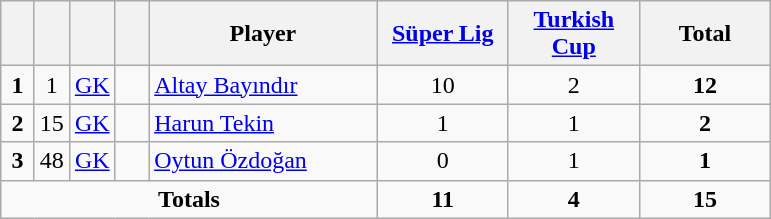<table class="wikitable" style="text-align:center">
<tr>
<th width=15></th>
<th width=15></th>
<th width=15></th>
<th width=15></th>
<th width=145>Player</th>
<th width=80><a href='#'>Süper Lig</a></th>
<th width=80><a href='#'>Turkish Cup</a></th>
<th width=80>Total</th>
</tr>
<tr>
<td><strong>1</strong></td>
<td>1</td>
<td><a href='#'>GK</a></td>
<td></td>
<td align=left><a href='#'>Altay Bayındır</a></td>
<td>10</td>
<td>2</td>
<td><strong>12</strong></td>
</tr>
<tr>
<td><strong>2</strong></td>
<td>15</td>
<td><a href='#'>GK</a></td>
<td></td>
<td align=left><a href='#'>Harun Tekin</a></td>
<td>1</td>
<td>1</td>
<td><strong>2</strong></td>
</tr>
<tr>
<td><strong>3</strong></td>
<td>48</td>
<td><a href='#'>GK</a></td>
<td></td>
<td align=left><a href='#'>Oytun Özdoğan</a></td>
<td>0</td>
<td>1</td>
<td><strong>1</strong></td>
</tr>
<tr>
<td colspan=5><strong>Totals</strong></td>
<td><strong>11</strong></td>
<td><strong>4</strong></td>
<td><strong>15</strong></td>
</tr>
</table>
